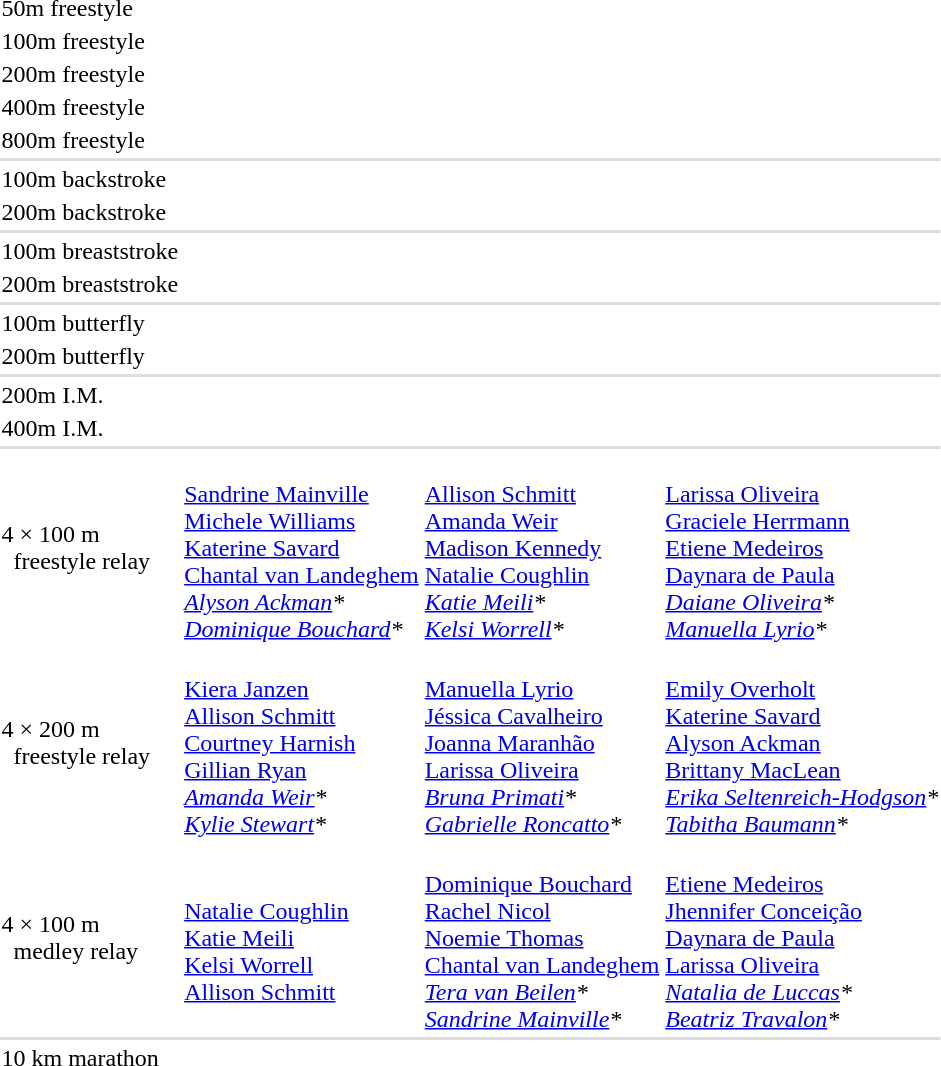<table>
<tr>
<td>50m freestyle <br></td>
<td></td>
<td></td>
<td></td>
</tr>
<tr>
<td>100m freestyle <br></td>
<td></td>
<td></td>
<td></td>
</tr>
<tr>
<td>200m freestyle <br></td>
<td></td>
<td></td>
<td></td>
</tr>
<tr>
<td>400m freestyle <br></td>
<td></td>
<td></td>
<td></td>
</tr>
<tr>
<td>800m freestyle <br></td>
<td></td>
<td></td>
<td></td>
</tr>
<tr bgcolor=#DDDDDD>
<td colspan=7></td>
</tr>
<tr>
<td>100m backstroke <br></td>
<td></td>
<td></td>
<td></td>
</tr>
<tr>
<td>200m backstroke <br></td>
<td></td>
<td></td>
<td></td>
</tr>
<tr bgcolor=#DDDDDD>
<td colspan=7></td>
</tr>
<tr>
<td>100m breaststroke <br></td>
<td></td>
<td></td>
<td></td>
</tr>
<tr>
<td>200m breaststroke <br></td>
<td></td>
<td></td>
<td></td>
</tr>
<tr bgcolor=#DDDDDD>
<td colspan=7></td>
</tr>
<tr>
<td>100m butterfly <br></td>
<td></td>
<td></td>
<td></td>
</tr>
<tr>
<td>200m butterfly <br></td>
<td></td>
<td></td>
<td></td>
</tr>
<tr bgcolor=#DDDDDD>
<td colspan=7></td>
</tr>
<tr>
<td>200m I.M. <br></td>
<td></td>
<td></td>
<td></td>
</tr>
<tr>
<td>400m I.M. <br></td>
<td></td>
<td></td>
<td></td>
</tr>
<tr bgcolor=#DDDDDD>
<td colspan=7></td>
</tr>
<tr>
<td>4 × 100 m  <br>  freestyle relay <br></td>
<td><br><a href='#'>Sandrine Mainville</a> <br><a href='#'>Michele Williams</a><br><a href='#'>Katerine Savard</a><br><a href='#'>Chantal van Landeghem</a><br><em><a href='#'>Alyson Ackman</a>*</em><br><em><a href='#'>Dominique Bouchard</a>*</em></td>
<td><br><a href='#'>Allison Schmitt</a> <br><a href='#'>Amanda Weir</a><br><a href='#'>Madison Kennedy</a><br><a href='#'>Natalie Coughlin</a><br><em><a href='#'>Katie Meili</a>*</em><br><em><a href='#'>Kelsi Worrell</a>*</em></td>
<td><br><a href='#'>Larissa Oliveira</a><br><a href='#'>Graciele Herrmann</a><br><a href='#'>Etiene Medeiros</a><br><a href='#'>Daynara de Paula</a><br><em><a href='#'>Daiane Oliveira</a>*</em><br><em><a href='#'>Manuella Lyrio</a>*</em></td>
</tr>
<tr>
<td>4 × 200 m <br>  freestyle relay <br></td>
<td><br><a href='#'>Kiera Janzen</a> <br><a href='#'>Allison Schmitt</a><br><a href='#'>Courtney Harnish</a><br><a href='#'>Gillian Ryan</a><br><em><a href='#'>Amanda Weir</a>*</em><br><em><a href='#'>Kylie Stewart</a>*</em></td>
<td><br><a href='#'>Manuella Lyrio</a><br><a href='#'>Jéssica Cavalheiro</a><br><a href='#'>Joanna Maranhão</a><br><a href='#'>Larissa Oliveira</a><br><em><a href='#'>Bruna Primati</a>*</em><br><em><a href='#'>Gabrielle Roncatto</a>*</em></td>
<td><br><a href='#'>Emily Overholt</a> <br><a href='#'>Katerine Savard</a><br><a href='#'>Alyson Ackman</a><br><a href='#'>Brittany MacLean</a><br><em><a href='#'>Erika Seltenreich-Hodgson</a>*</em><br><em><a href='#'>Tabitha Baumann</a>*</em></td>
</tr>
<tr>
<td>4 × 100 m <br>  medley relay <br></td>
<td><br><a href='#'>Natalie Coughlin</a> <br><a href='#'>Katie Meili</a><br><a href='#'>Kelsi Worrell</a><br><a href='#'>Allison Schmitt</a></td>
<td><br><a href='#'>Dominique Bouchard</a> <br><a href='#'>Rachel Nicol</a><br><a href='#'>Noemie Thomas</a><br><a href='#'>Chantal van Landeghem</a><br><em><a href='#'>Tera van Beilen</a>*</em><br><em><a href='#'>Sandrine Mainville</a>*</em></td>
<td><br><a href='#'>Etiene Medeiros</a><br><a href='#'>Jhennifer Conceição</a><br><a href='#'>Daynara de Paula</a><br><a href='#'>Larissa Oliveira</a><br><em><a href='#'>Natalia de Luccas</a>*</em><br><em><a href='#'>Beatriz Travalon</a>*</em></td>
</tr>
<tr bgcolor=#DDDDDD>
<td colspan=7></td>
</tr>
<tr>
<td>10 km marathon <br></td>
<td></td>
<td></td>
<td></td>
</tr>
</table>
